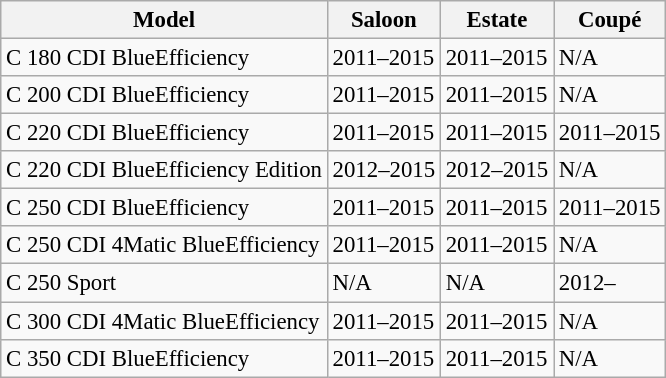<table class="wikitable collapsible collapsed" style="font-size:95%;">
<tr>
<th>Model</th>
<th>Saloon</th>
<th>Estate</th>
<th>Coupé</th>
</tr>
<tr>
<td>C 180 CDI BlueEfficiency</td>
<td>2011–2015</td>
<td>2011–2015</td>
<td>N/A</td>
</tr>
<tr>
<td>C 200 CDI BlueEfficiency</td>
<td>2011–2015</td>
<td>2011–2015</td>
<td>N/A</td>
</tr>
<tr>
<td>C 220 CDI BlueEfficiency</td>
<td>2011–2015</td>
<td>2011–2015</td>
<td>2011–2015</td>
</tr>
<tr>
<td>C 220 CDI BlueEfficiency Edition</td>
<td>2012–2015</td>
<td>2012–2015</td>
<td>N/A</td>
</tr>
<tr>
<td>C 250 CDI BlueEfficiency</td>
<td>2011–2015</td>
<td>2011–2015</td>
<td>2011–2015</td>
</tr>
<tr>
<td>C 250 CDI 4Matic BlueEfficiency</td>
<td>2011–2015</td>
<td>2011–2015</td>
<td>N/A</td>
</tr>
<tr>
<td>C 250 Sport</td>
<td>N/A</td>
<td>N/A</td>
<td>2012–</td>
</tr>
<tr>
<td>C 300 CDI 4Matic BlueEfficiency</td>
<td>2011–2015</td>
<td>2011–2015</td>
<td>N/A</td>
</tr>
<tr>
<td>C 350 CDI BlueEfficiency</td>
<td>2011–2015</td>
<td>2011–2015</td>
<td>N/A</td>
</tr>
</table>
